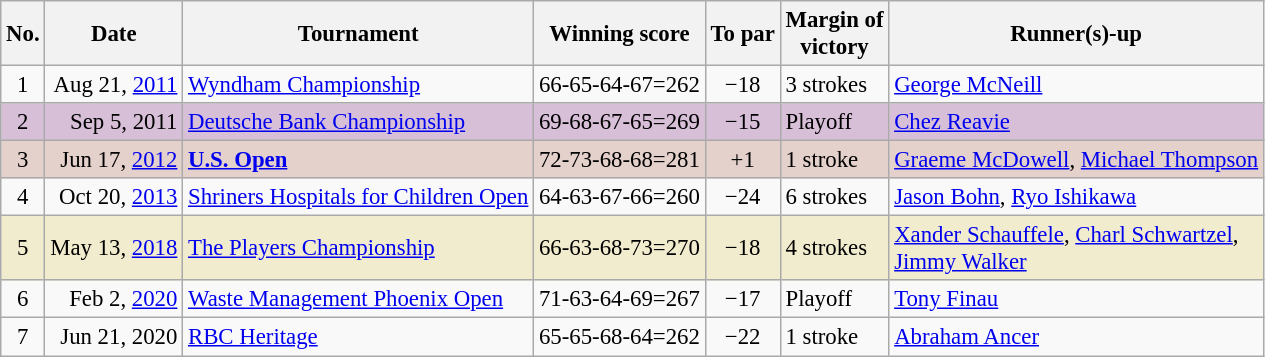<table class="wikitable" style="font-size:95%;">
<tr>
<th>No.</th>
<th>Date</th>
<th>Tournament</th>
<th>Winning score</th>
<th>To par</th>
<th>Margin of<br>victory</th>
<th>Runner(s)-up</th>
</tr>
<tr>
<td align=center>1</td>
<td align=right>Aug 21, <a href='#'>2011</a></td>
<td><a href='#'>Wyndham Championship</a></td>
<td>66-65-64-67=262</td>
<td align=center>−18</td>
<td>3 strokes</td>
<td> <a href='#'>George McNeill</a></td>
</tr>
<tr style="background:#D8BFD8;">
<td align=center>2</td>
<td align=right>Sep 5, 2011</td>
<td><a href='#'>Deutsche Bank Championship</a></td>
<td>69-68-67-65=269</td>
<td align=center>−15</td>
<td>Playoff</td>
<td> <a href='#'>Chez Reavie</a></td>
</tr>
<tr style="background:#e5d1cb;">
<td align=center>3</td>
<td align=right>Jun 17, <a href='#'>2012</a></td>
<td><strong><a href='#'>U.S. Open</a></strong></td>
<td>72-73-68-68=281</td>
<td align=center>+1</td>
<td>1 stroke</td>
<td> <a href='#'>Graeme McDowell</a>,  <a href='#'>Michael Thompson</a></td>
</tr>
<tr>
<td align=center>4</td>
<td align=right>Oct 20, <a href='#'>2013</a></td>
<td><a href='#'>Shriners Hospitals for Children Open</a></td>
<td>64-63-67-66=260</td>
<td align=center>−24</td>
<td>6 strokes</td>
<td> <a href='#'>Jason Bohn</a>,  <a href='#'>Ryo Ishikawa</a></td>
</tr>
<tr style="background:#f2ecce;">
<td align=center>5</td>
<td align=right>May 13, <a href='#'>2018</a></td>
<td><a href='#'>The Players Championship</a></td>
<td align=right>66-63-68-73=270</td>
<td align=center>−18</td>
<td>4 strokes</td>
<td> <a href='#'>Xander Schauffele</a>,  <a href='#'>Charl Schwartzel</a>,<br> <a href='#'>Jimmy Walker</a></td>
</tr>
<tr>
<td align=center>6</td>
<td align=right>Feb 2, <a href='#'>2020</a></td>
<td><a href='#'>Waste Management Phoenix Open</a></td>
<td>71-63-64-69=267</td>
<td align=center>−17</td>
<td>Playoff</td>
<td> <a href='#'>Tony Finau</a></td>
</tr>
<tr>
<td align=center>7</td>
<td align=right>Jun 21, 2020</td>
<td><a href='#'>RBC Heritage</a></td>
<td>65-65-68-64=262</td>
<td align=center>−22</td>
<td>1 stroke</td>
<td> <a href='#'>Abraham Ancer</a></td>
</tr>
</table>
